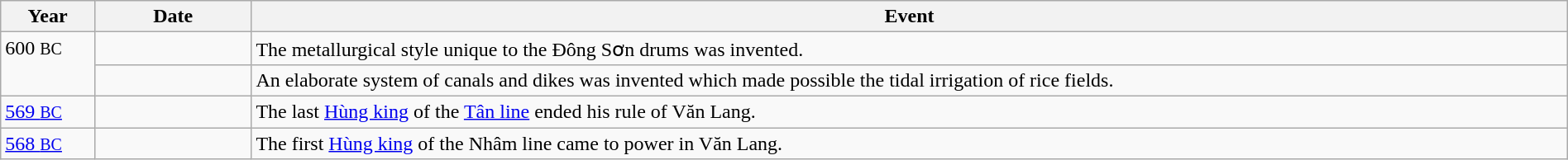<table class="wikitable" width="100%">
<tr>
<th style="width:6%">Year</th>
<th style="width:10%">Date</th>
<th>Event</th>
</tr>
<tr>
<td rowspan="2" valign="top">600 <small>BC</small></td>
<td></td>
<td>The metallurgical style unique to the Đông Sơn drums was invented.</td>
</tr>
<tr>
<td></td>
<td>An elaborate system of canals and dikes was invented which made possible the tidal irrigation of rice fields.</td>
</tr>
<tr>
<td><a href='#'>569 <small>BC</small></a></td>
<td></td>
<td>The last <a href='#'>Hùng king</a> of the <a href='#'>Tân line</a> ended his rule of Văn Lang.</td>
</tr>
<tr>
<td><a href='#'>568 <small>BC</small></a></td>
<td></td>
<td>The first <a href='#'>Hùng king</a> of the Nhâm line came to power in Văn Lang.</td>
</tr>
</table>
